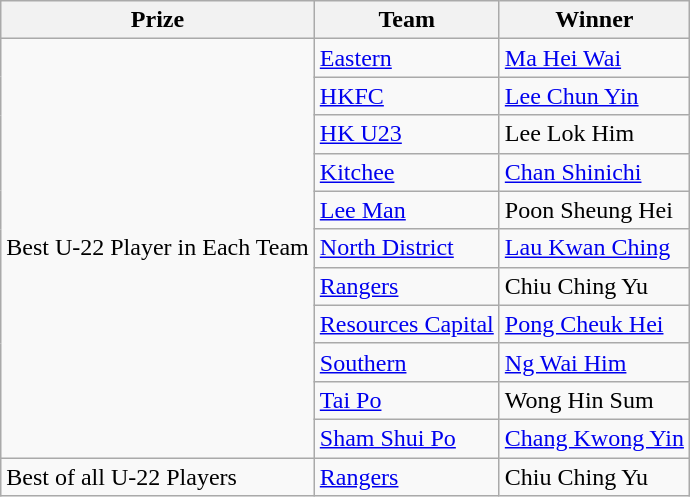<table class="wikitable">
<tr>
<th>Prize</th>
<th>Team</th>
<th>Winner</th>
</tr>
<tr>
<td rowspan=11>Best U-22 Player in Each Team</td>
<td><a href='#'>Eastern</a></td>
<td> <a href='#'>Ma Hei Wai</a></td>
</tr>
<tr>
<td><a href='#'>HKFC</a></td>
<td> <a href='#'>Lee Chun Yin</a></td>
</tr>
<tr>
<td><a href='#'>HK U23</a></td>
<td> Lee Lok Him</td>
</tr>
<tr>
<td><a href='#'>Kitchee</a></td>
<td> <a href='#'>Chan Shinichi</a></td>
</tr>
<tr>
<td><a href='#'>Lee Man</a></td>
<td> Poon Sheung Hei</td>
</tr>
<tr>
<td><a href='#'>North District</a></td>
<td> <a href='#'>Lau Kwan Ching</a></td>
</tr>
<tr>
<td><a href='#'>Rangers</a></td>
<td> Chiu Ching Yu</td>
</tr>
<tr>
<td><a href='#'>Resources Capital</a></td>
<td> <a href='#'>Pong Cheuk Hei</a></td>
</tr>
<tr>
<td><a href='#'>Southern</a></td>
<td> <a href='#'>Ng Wai Him</a></td>
</tr>
<tr>
<td><a href='#'>Tai Po</a></td>
<td> Wong Hin Sum</td>
</tr>
<tr>
<td><a href='#'>Sham Shui Po</a></td>
<td> <a href='#'>Chang Kwong Yin</a></td>
</tr>
<tr>
<td>Best of all U-22 Players</td>
<td><a href='#'>Rangers</a></td>
<td> Chiu Ching Yu</td>
</tr>
</table>
